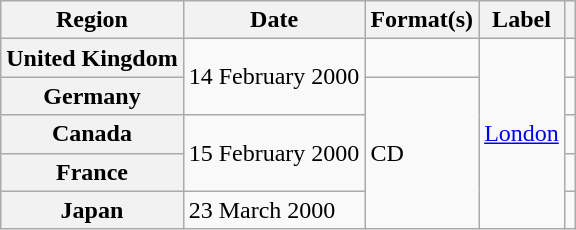<table class="wikitable plainrowheaders">
<tr>
<th>Region</th>
<th>Date</th>
<th>Format(s)</th>
<th>Label</th>
<th></th>
</tr>
<tr>
<th scope="row">United Kingdom</th>
<td rowspan="2">14 February 2000</td>
<td></td>
<td rowspan="5"><a href='#'>London</a></td>
<td align="center"></td>
</tr>
<tr>
<th scope="row">Germany</th>
<td rowspan="4">CD</td>
<td align="center"></td>
</tr>
<tr>
<th scope="row">Canada</th>
<td rowspan="2">15 February 2000</td>
<td align="center"></td>
</tr>
<tr>
<th scope="row">France</th>
<td align="center"></td>
</tr>
<tr>
<th scope="row">Japan</th>
<td>23 March 2000</td>
<td align="center"></td>
</tr>
</table>
